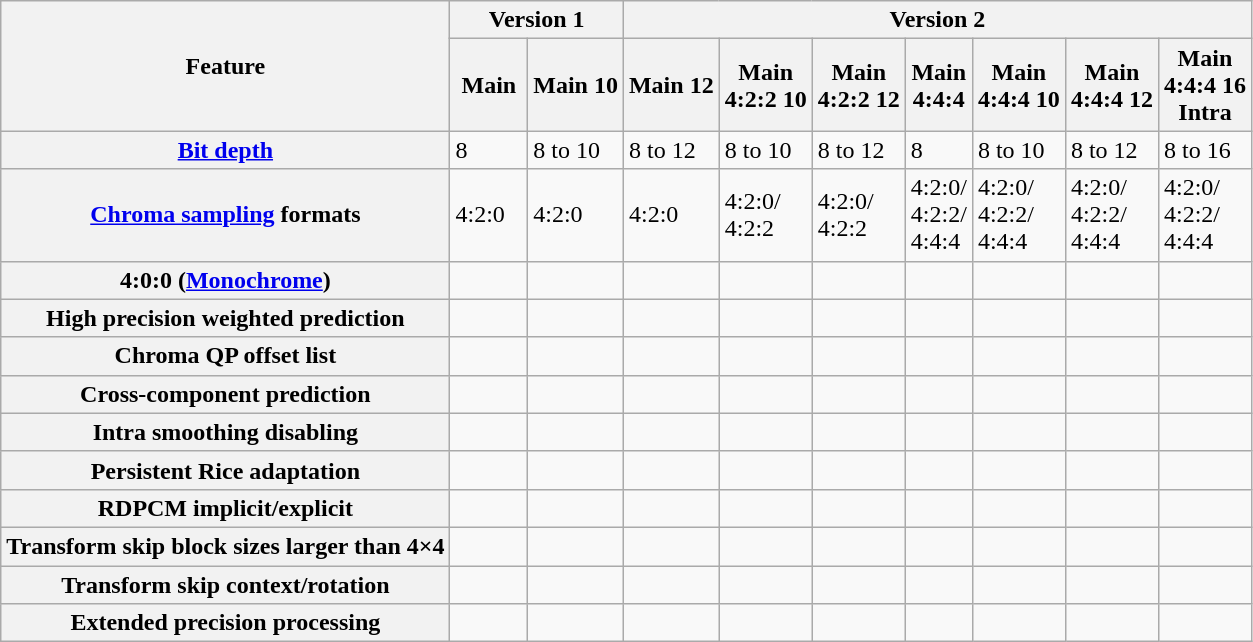<table class="wikitable">
<tr>
<th rowspan="2">Feature</th>
<th colspan="2">Version 1</th>
<th colspan="8">Version 2</th>
</tr>
<tr>
<th> Main </th>
<th>Main 10</th>
<th>Main 12</th>
<th>Main<br>4:2:2 10</th>
<th>Main<br>4:2:2 12</th>
<th>Main<br>4:4:4</th>
<th>Main<br>4:4:4 10</th>
<th>Main<br>4:4:4 12</th>
<th>Main<br>4:4:4 16<br>Intra</th>
</tr>
<tr>
<th><a href='#'>Bit depth</a></th>
<td>8</td>
<td>8 to 10</td>
<td>8 to 12</td>
<td>8 to 10</td>
<td>8 to 12</td>
<td>8</td>
<td>8 to 10</td>
<td>8 to 12</td>
<td>8 to 16</td>
</tr>
<tr>
<th><a href='#'>Chroma sampling</a> formats</th>
<td>4:2:0</td>
<td>4:2:0</td>
<td>4:2:0</td>
<td>4:2:0/<br>4:2:2</td>
<td>4:2:0/<br>4:2:2</td>
<td>4:2:0/<br>4:2:2/<br>4:4:4</td>
<td>4:2:0/<br>4:2:2/<br>4:4:4</td>
<td>4:2:0/<br>4:2:2/<br>4:4:4</td>
<td>4:2:0/<br>4:2:2/<br>4:4:4</td>
</tr>
<tr>
<th>4:0:0 (<a href='#'>Monochrome</a>)</th>
<td></td>
<td></td>
<td></td>
<td></td>
<td></td>
<td></td>
<td></td>
<td></td>
<td></td>
</tr>
<tr>
<th>High precision weighted prediction</th>
<td></td>
<td></td>
<td></td>
<td></td>
<td></td>
<td></td>
<td></td>
<td></td>
<td></td>
</tr>
<tr>
<th>Chroma QP offset list</th>
<td></td>
<td></td>
<td></td>
<td></td>
<td></td>
<td></td>
<td></td>
<td></td>
<td></td>
</tr>
<tr>
<th>Cross-component prediction</th>
<td></td>
<td></td>
<td></td>
<td></td>
<td></td>
<td></td>
<td></td>
<td></td>
<td></td>
</tr>
<tr>
<th>Intra smoothing disabling</th>
<td></td>
<td></td>
<td></td>
<td></td>
<td></td>
<td></td>
<td></td>
<td></td>
<td></td>
</tr>
<tr>
<th>Persistent Rice adaptation</th>
<td></td>
<td></td>
<td></td>
<td></td>
<td></td>
<td></td>
<td></td>
<td></td>
<td></td>
</tr>
<tr>
<th>RDPCM implicit/explicit</th>
<td></td>
<td></td>
<td></td>
<td></td>
<td></td>
<td></td>
<td></td>
<td></td>
<td></td>
</tr>
<tr>
<th>Transform skip block sizes larger than 4×4</th>
<td></td>
<td></td>
<td></td>
<td></td>
<td></td>
<td></td>
<td></td>
<td></td>
<td></td>
</tr>
<tr>
<th>Transform skip context/rotation</th>
<td></td>
<td></td>
<td></td>
<td></td>
<td></td>
<td></td>
<td></td>
<td></td>
<td></td>
</tr>
<tr>
<th>Extended precision processing</th>
<td></td>
<td></td>
<td></td>
<td></td>
<td></td>
<td></td>
<td></td>
<td></td>
<td></td>
</tr>
</table>
